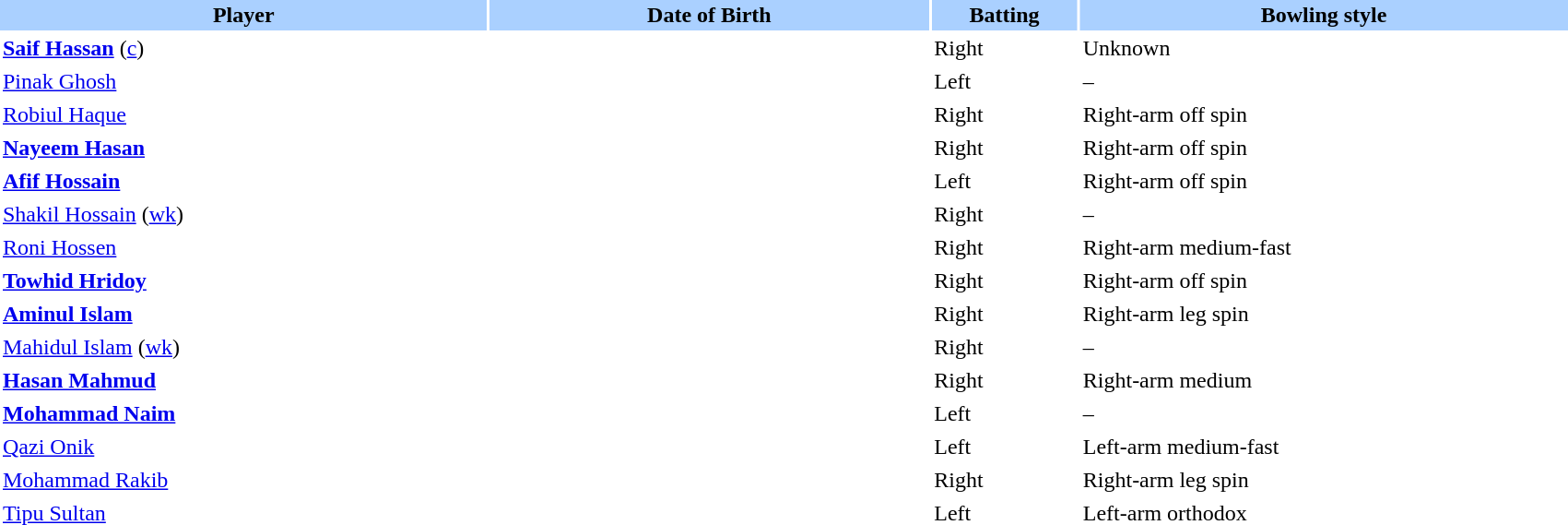<table border="0" cellspacing="2" cellpadding="2" style="width:90%;">
<tr style="background:#aad0ff;">
<th width=20%>Player</th>
<th width=18%>Date of Birth</th>
<th width=6%>Batting</th>
<th width=20%>Bowling style</th>
</tr>
<tr>
<td><strong><a href='#'>Saif Hassan</a></strong> (<a href='#'>c</a>)</td>
<td></td>
<td>Right</td>
<td>Unknown</td>
</tr>
<tr>
<td><a href='#'>Pinak Ghosh</a></td>
<td></td>
<td>Left</td>
<td>–</td>
</tr>
<tr>
<td><a href='#'>Robiul Haque</a></td>
<td></td>
<td>Right</td>
<td>Right-arm off spin</td>
</tr>
<tr>
<td><strong><a href='#'>Nayeem Hasan</a></strong></td>
<td></td>
<td>Right</td>
<td>Right-arm off spin</td>
</tr>
<tr>
<td><strong><a href='#'>Afif Hossain</a></strong></td>
<td></td>
<td>Left</td>
<td>Right-arm off spin</td>
</tr>
<tr>
<td><a href='#'>Shakil Hossain</a> (<a href='#'>wk</a>)</td>
<td></td>
<td>Right</td>
<td>–</td>
</tr>
<tr>
<td><a href='#'>Roni Hossen</a></td>
<td></td>
<td>Right</td>
<td>Right-arm medium-fast</td>
</tr>
<tr>
<td><strong><a href='#'>Towhid Hridoy</a></strong></td>
<td></td>
<td>Right</td>
<td>Right-arm off spin</td>
</tr>
<tr>
<td><strong><a href='#'>Aminul Islam</a></strong></td>
<td></td>
<td>Right</td>
<td>Right-arm leg spin</td>
</tr>
<tr>
<td><a href='#'>Mahidul Islam</a> (<a href='#'>wk</a>)</td>
<td></td>
<td>Right</td>
<td>–</td>
</tr>
<tr>
<td><strong><a href='#'>Hasan Mahmud</a></strong></td>
<td></td>
<td>Right</td>
<td>Right-arm medium</td>
</tr>
<tr>
<td><strong><a href='#'>Mohammad Naim</a></strong></td>
<td></td>
<td>Left</td>
<td>–</td>
</tr>
<tr>
<td><a href='#'>Qazi Onik</a></td>
<td></td>
<td>Left</td>
<td>Left-arm medium-fast</td>
</tr>
<tr>
<td><a href='#'>Mohammad Rakib</a></td>
<td></td>
<td>Right</td>
<td>Right-arm leg spin</td>
</tr>
<tr>
<td><a href='#'>Tipu Sultan</a></td>
<td></td>
<td>Left</td>
<td>Left-arm orthodox</td>
</tr>
</table>
